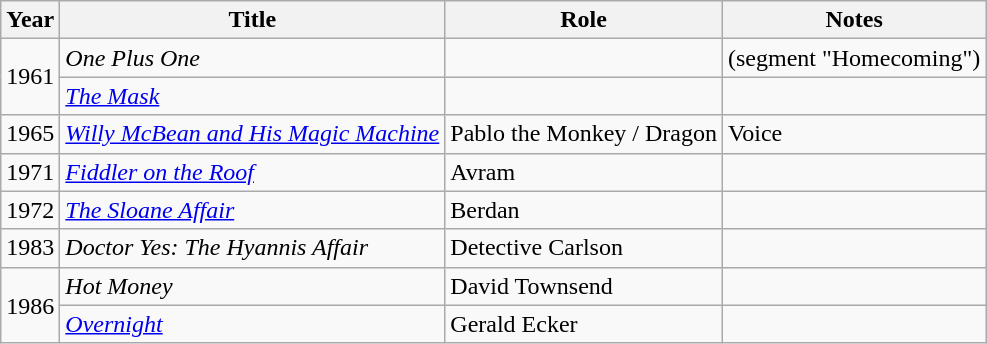<table class="wikitable">
<tr>
<th>Year</th>
<th>Title</th>
<th>Role</th>
<th>Notes</th>
</tr>
<tr>
<td rowspan=2>1961</td>
<td><em>One Plus One</em></td>
<td></td>
<td>(segment "Homecoming")</td>
</tr>
<tr>
<td><em><a href='#'>The Mask</a></em></td>
<td></td>
<td></td>
</tr>
<tr>
<td>1965</td>
<td><em><a href='#'>Willy McBean and His Magic Machine</a></em></td>
<td>Pablo the Monkey / Dragon</td>
<td>Voice</td>
</tr>
<tr>
<td>1971</td>
<td><em><a href='#'>Fiddler on the Roof</a></em></td>
<td>Avram</td>
<td></td>
</tr>
<tr>
<td>1972</td>
<td><em><a href='#'>The Sloane Affair</a></em></td>
<td>Berdan</td>
<td></td>
</tr>
<tr>
<td>1983</td>
<td><em>Doctor Yes: The Hyannis Affair</em></td>
<td>Detective Carlson</td>
<td></td>
</tr>
<tr>
<td rowspan=2>1986</td>
<td><em>Hot Money</em></td>
<td>David Townsend</td>
<td></td>
</tr>
<tr>
<td><em><a href='#'>Overnight</a></em></td>
<td>Gerald Ecker</td>
<td></td>
</tr>
</table>
